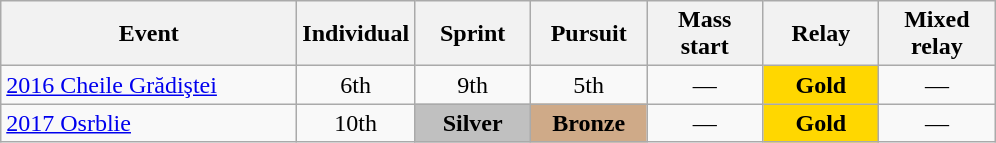<table class="wikitable" style="text-align: center;">
<tr ">
<th style="width:190px;">Event</th>
<th style="width:70px;">Individual</th>
<th style="width:70px;">Sprint</th>
<th style="width:70px;">Pursuit</th>
<th style="width:70px;">Mass start</th>
<th style="width:70px;">Relay</th>
<th style="width:70px;">Mixed relay</th>
</tr>
<tr>
<td align=left> <a href='#'>2016 Cheile Grădiştei</a></td>
<td>6th</td>
<td>9th</td>
<td>5th</td>
<td>—</td>
<td style="background:gold"><strong>Gold</strong></td>
<td>—</td>
</tr>
<tr>
<td align=left> <a href='#'>2017 Osrblie</a></td>
<td>10th</td>
<td style="background:silver;"><strong>Silver</strong></td>
<td style="background:#cfaa88;"><strong>Bronze</strong></td>
<td>—</td>
<td style="background:gold"><strong>Gold</strong></td>
<td>—</td>
</tr>
</table>
